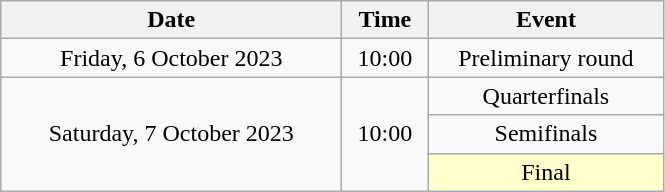<table class = "wikitable" style="text-align:center;">
<tr>
<th width=220>Date</th>
<th width=50>Time</th>
<th width=150>Event</th>
</tr>
<tr>
<td>Friday, 6 October 2023</td>
<td>10:00</td>
<td>Preliminary round</td>
</tr>
<tr>
<td rowspan=3>Saturday, 7 October 2023</td>
<td rowspan=3>10:00</td>
<td>Quarterfinals</td>
</tr>
<tr>
<td>Semifinals</td>
</tr>
<tr>
<td bgcolor=ffffcc>Final</td>
</tr>
</table>
